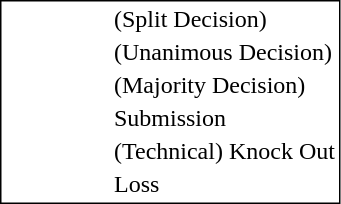<table style="border:1px solid black;" align=left>
<tr>
<td style="width:60px;"></td>
<td> </td>
<td>(Split Decision)</td>
</tr>
<tr>
<td style="width:60px;"></td>
<td> </td>
<td>(Unanimous Decision)</td>
</tr>
<tr>
<td style="width:60px;"></td>
<td> </td>
<td>(Majority Decision)</td>
</tr>
<tr>
<td style="width:60px;"></td>
<td> </td>
<td>Submission</td>
</tr>
<tr>
<td style="width:60px;"></td>
<td> </td>
<td>(Technical) Knock Out</td>
</tr>
<tr>
<td style="width:60px;"></td>
<td> </td>
<td>Loss</td>
</tr>
</table>
